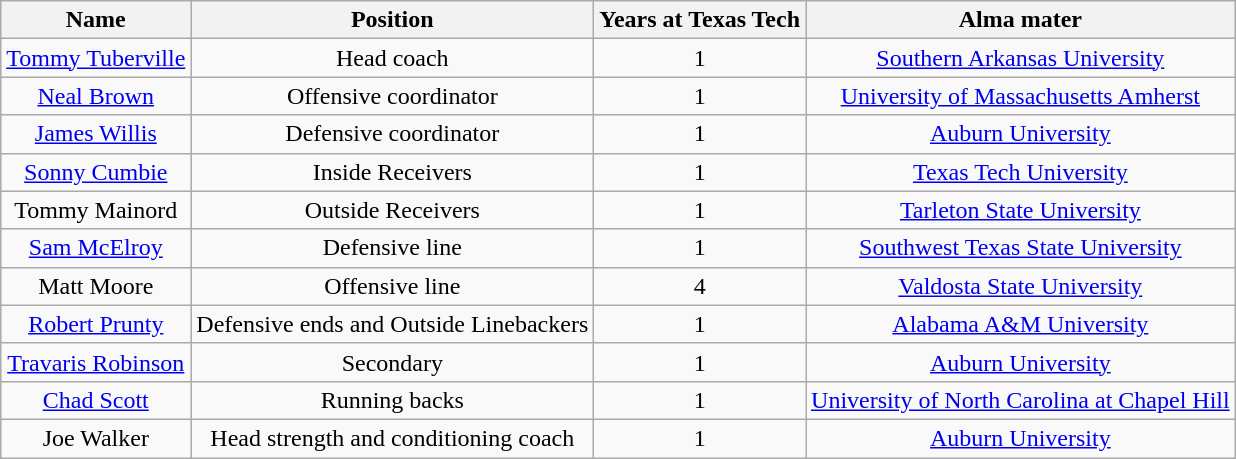<table class="wikitable">
<tr>
<th>Name</th>
<th>Position</th>
<th>Years at Texas Tech</th>
<th>Alma mater</th>
</tr>
<tr align="center">
<td><a href='#'>Tommy Tuberville</a></td>
<td>Head coach</td>
<td>1</td>
<td><a href='#'>Southern Arkansas University</a></td>
</tr>
<tr align="center">
<td><a href='#'>Neal Brown</a></td>
<td>Offensive coordinator</td>
<td>1</td>
<td><a href='#'>University of Massachusetts Amherst</a></td>
</tr>
<tr align="center">
<td><a href='#'>James Willis</a></td>
<td>Defensive coordinator</td>
<td>1</td>
<td><a href='#'>Auburn University</a></td>
</tr>
<tr align="center">
<td><a href='#'>Sonny Cumbie</a></td>
<td>Inside Receivers</td>
<td>1</td>
<td><a href='#'>Texas Tech University</a></td>
</tr>
<tr align="center">
<td>Tommy Mainord</td>
<td>Outside Receivers</td>
<td>1</td>
<td><a href='#'>Tarleton State University</a></td>
</tr>
<tr align="center">
<td><a href='#'>Sam McElroy</a></td>
<td>Defensive line</td>
<td>1</td>
<td><a href='#'>Southwest Texas State University</a></td>
</tr>
<tr align="center">
<td>Matt Moore</td>
<td>Offensive line</td>
<td>4</td>
<td><a href='#'>Valdosta State University</a></td>
</tr>
<tr align="center">
<td><a href='#'>Robert Prunty</a></td>
<td>Defensive ends and Outside Linebackers</td>
<td>1</td>
<td><a href='#'>Alabama A&M University</a></td>
</tr>
<tr align="center">
<td><a href='#'>Travaris Robinson</a></td>
<td>Secondary</td>
<td>1</td>
<td><a href='#'>Auburn University</a></td>
</tr>
<tr align="center">
<td><a href='#'>Chad Scott</a></td>
<td>Running backs</td>
<td>1</td>
<td><a href='#'>University of North Carolina at Chapel Hill</a></td>
</tr>
<tr align="center">
<td>Joe Walker</td>
<td>Head strength and conditioning coach</td>
<td>1</td>
<td><a href='#'>Auburn University</a></td>
</tr>
</table>
